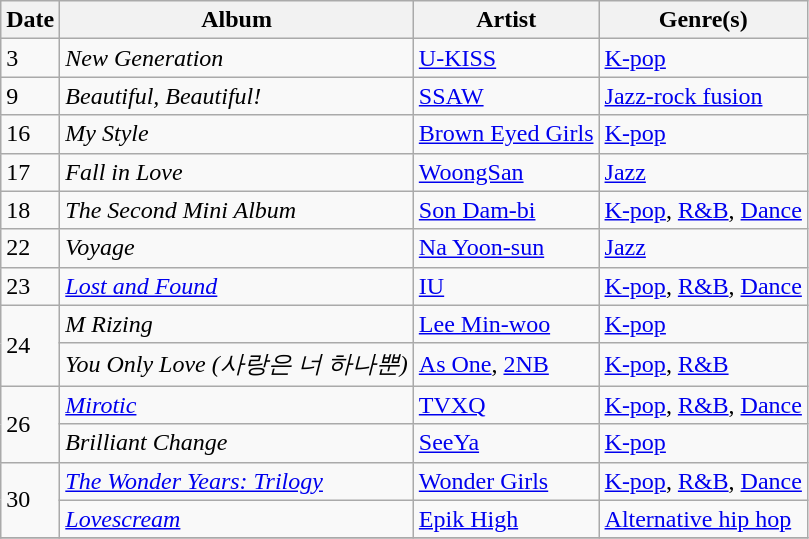<table class="wikitable" style="text-align: left;">
<tr>
<th>Date</th>
<th>Album</th>
<th>Artist</th>
<th>Genre(s)</th>
</tr>
<tr>
<td rowspan="1">3</td>
<td><em>New Generation</em></td>
<td><a href='#'>U-KISS</a></td>
<td><a href='#'>K-pop</a></td>
</tr>
<tr>
<td rowspan="1">9</td>
<td><em>Beautiful, Beautiful!</em></td>
<td><a href='#'>SSAW</a></td>
<td><a href='#'>Jazz-rock fusion</a></td>
</tr>
<tr>
<td rowspan="1">16</td>
<td><em>My Style</em></td>
<td><a href='#'>Brown Eyed Girls</a></td>
<td><a href='#'>K-pop</a></td>
</tr>
<tr>
<td>17</td>
<td><em>Fall in Love</em></td>
<td><a href='#'>WoongSan</a></td>
<td><a href='#'>Jazz</a></td>
</tr>
<tr>
<td rowspan="1">18</td>
<td><em>The Second Mini Album</em></td>
<td><a href='#'>Son Dam-bi</a></td>
<td><a href='#'>K-pop</a>, <a href='#'>R&B</a>, <a href='#'>Dance</a></td>
</tr>
<tr>
<td>22</td>
<td><em>Voyage</em></td>
<td><a href='#'>Na Yoon-sun</a></td>
<td><a href='#'>Jazz</a></td>
</tr>
<tr>
<td rowspan="1">23</td>
<td><em><a href='#'>Lost and Found</a></em></td>
<td><a href='#'>IU</a></td>
<td><a href='#'>K-pop</a>, <a href='#'>R&B</a>, <a href='#'>Dance</a></td>
</tr>
<tr>
<td rowspan="2">24</td>
<td><em>M Rizing</em></td>
<td><a href='#'>Lee Min-woo</a></td>
<td><a href='#'>K-pop</a></td>
</tr>
<tr>
<td><em>You Only Love (사랑은 너 하나뿐)</em></td>
<td><a href='#'>As One</a>, <a href='#'>2NB</a></td>
<td><a href='#'>K-pop</a>, <a href='#'>R&B</a></td>
</tr>
<tr>
<td rowspan="2">26</td>
<td><em><a href='#'>Mirotic</a></em></td>
<td><a href='#'>TVXQ</a></td>
<td><a href='#'>K-pop</a>, <a href='#'>R&B</a>, <a href='#'>Dance</a></td>
</tr>
<tr>
<td><em>Brilliant Change</em></td>
<td><a href='#'>SeeYa</a></td>
<td><a href='#'>K-pop</a></td>
</tr>
<tr>
<td rowspan="2">30</td>
<td><em><a href='#'>The Wonder Years: Trilogy</a></em></td>
<td><a href='#'>Wonder Girls</a></td>
<td><a href='#'>K-pop</a>, <a href='#'>R&B</a>, <a href='#'>Dance</a></td>
</tr>
<tr>
<td><em><a href='#'>Lovescream</a></em></td>
<td><a href='#'>Epik High</a></td>
<td><a href='#'>Alternative hip hop</a></td>
</tr>
<tr>
</tr>
</table>
